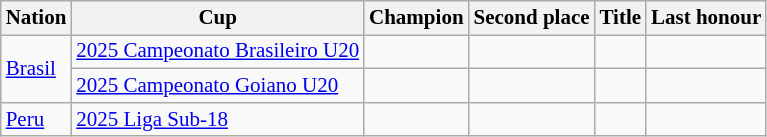<table class=wikitable style="font-size:14px">
<tr>
<th>Nation</th>
<th>Cup</th>
<th>Champion</th>
<th>Second place</th>
<th data-sort-type="number">Title</th>
<th>Last honour</th>
</tr>
<tr>
<td rowspan=2> <a href='#'>Brasil</a></td>
<td><a href='#'>2025 Campeonato Brasileiro U20</a></td>
<td></td>
<td></td>
<td></td>
<td></td>
</tr>
<tr>
<td><a href='#'>2025 Campeonato Goiano U20</a></td>
<td></td>
<td></td>
<td></td>
<td></td>
</tr>
<tr>
<td rowspan=2> <a href='#'>Peru</a></td>
<td><a href='#'>2025 Liga Sub-18</a></td>
<td></td>
<td></td>
<td></td>
<td></td>
</tr>
</table>
